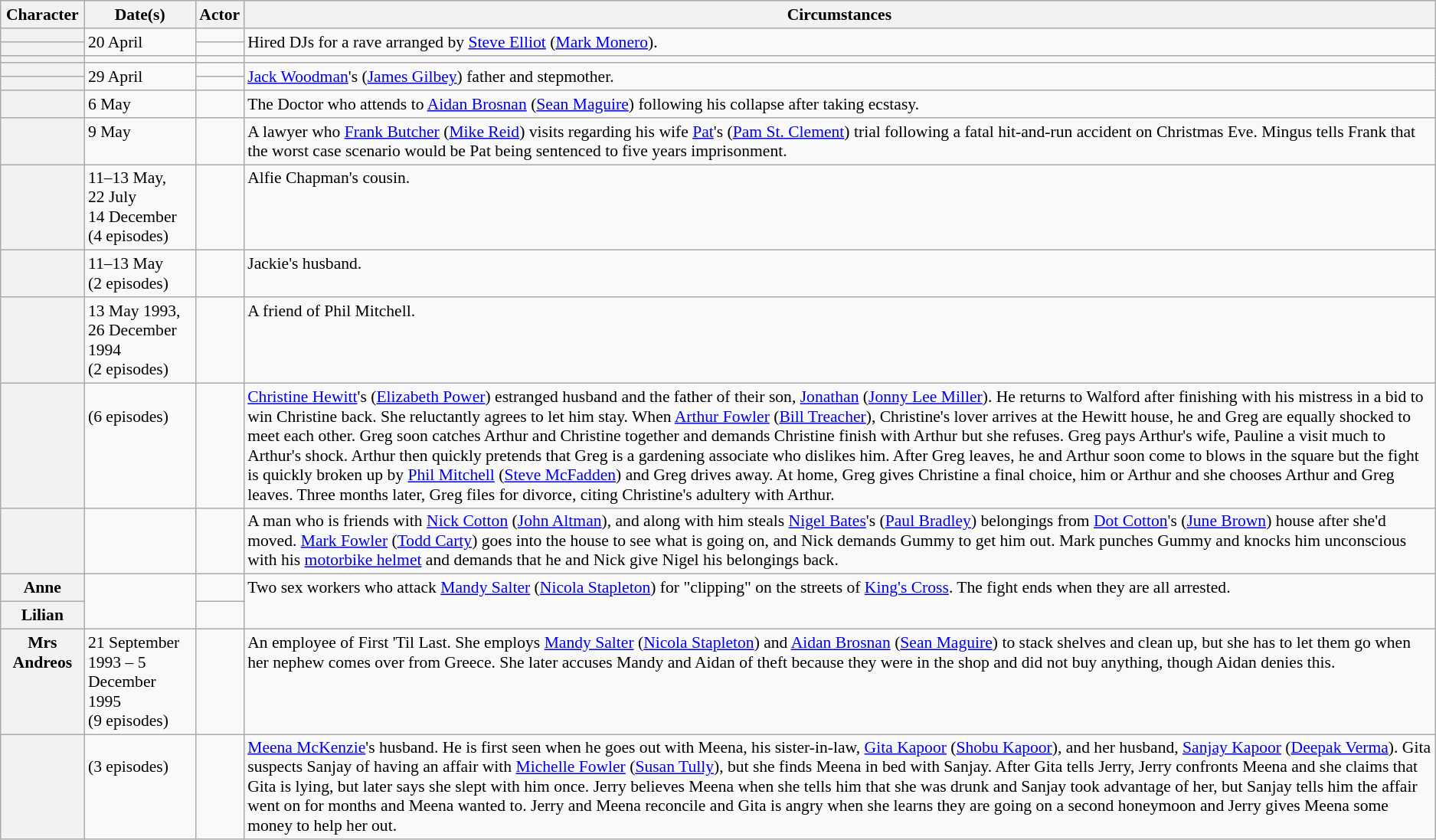<table class="wikitable plainrowheaders" style="font-size:90%">
<tr valign="top">
<th scope="col">Character</th>
<th scope="col">Date(s)</th>
<th scope="col">Actor</th>
<th scope="col">Circumstances</th>
</tr>
<tr valign="top">
<th scope="row"></th>
<td rowspan="2">20 April</td>
<td></td>
<td rowspan="2">Hired DJs for a rave arranged by <a href='#'>Steve Elliot</a> (<a href='#'>Mark Monero</a>).</td>
</tr>
<tr valign="top">
<th scope="row"></th>
<td></td>
</tr>
<tr valign="top">
<th scope="row"></th>
<td></td>
<td></td>
</tr>
<tr valign="top">
<th scope="row"></th>
<td rowspan="2">29 April</td>
<td></td>
<td rowspan="2"><a href='#'>Jack Woodman</a>'s (<a href='#'>James Gilbey</a>) father and stepmother.</td>
</tr>
<tr valign="top">
<th scope="row"></th>
<td></td>
</tr>
<tr valign="top">
<th scope="row"></th>
<td>6 May</td>
<td></td>
<td>The Doctor who attends to <a href='#'>Aidan Brosnan</a> (<a href='#'>Sean Maguire</a>) following his collapse after taking ecstasy.</td>
</tr>
<tr valign="top">
<th scope="row"></th>
<td>9 May</td>
<td></td>
<td>A lawyer who <a href='#'>Frank Butcher</a> (<a href='#'>Mike Reid</a>) visits regarding his wife <a href='#'>Pat</a>'s (<a href='#'>Pam St. Clement</a>) trial following a fatal hit-and-run accident on Christmas Eve. Mingus tells Frank that the worst case scenario would be Pat being sentenced to five years imprisonment.</td>
</tr>
<tr valign="top">
<th scope="row"></th>
<td>11–13 May,<br>22 July<br>14 December<br>(4  episodes)</td>
<td></td>
<td>Alfie Chapman's cousin.</td>
</tr>
<tr valign="top">
<th scope="row"></th>
<td>11–13 May<br>(2 episodes)</td>
<td></td>
<td>Jackie's husband.</td>
</tr>
<tr valign="top">
<th scope="row"></th>
<td>13 May 1993,<br>26 December 1994<br>(2 episodes)</td>
<td></td>
<td>A friend of Phil Mitchell.</td>
</tr>
<tr valign="top">
<th scope="row"></th>
<td><br>(6 episodes)</td>
<td></td>
<td><a href='#'>Christine Hewitt</a>'s (<a href='#'>Elizabeth Power</a>) estranged husband and the father of their son, <a href='#'>Jonathan</a> (<a href='#'>Jonny Lee Miller</a>). He returns to Walford after finishing with his mistress in a bid to win Christine back. She reluctantly agrees to let him stay. When <a href='#'>Arthur Fowler</a> (<a href='#'>Bill Treacher</a>), Christine's lover arrives at the Hewitt house, he and Greg are equally shocked to meet each other. Greg soon catches Arthur and Christine together and demands Christine finish with Arthur but she refuses. Greg pays Arthur's wife, Pauline a visit much to Arthur's shock. Arthur then quickly pretends that Greg is a gardening associate who dislikes him. After Greg leaves, he and Arthur soon come to blows in the square but the fight is quickly broken up by <a href='#'>Phil Mitchell</a> (<a href='#'>Steve McFadden</a>) and Greg drives away. At home, Greg gives Christine a final choice, him or Arthur and she chooses Arthur and Greg leaves. Three months later, Greg files for divorce, citing Christine's adultery with Arthur.</td>
</tr>
<tr valign="top">
<th scope="row"></th>
<td></td>
<td></td>
<td>A man who is friends with <a href='#'>Nick Cotton</a> (<a href='#'>John Altman</a>), and along with him steals <a href='#'>Nigel Bates</a>'s (<a href='#'>Paul Bradley</a>) belongings from <a href='#'>Dot Cotton</a>'s (<a href='#'>June Brown</a>) house after she'd moved. <a href='#'>Mark Fowler</a> (<a href='#'>Todd Carty</a>) goes into the house to see what is going on, and Nick demands Gummy to get him out. Mark punches Gummy and knocks him unconscious with his <a href='#'>motorbike helmet</a> and demands that he and Nick give Nigel his belongings back.</td>
</tr>
<tr valign="top">
<th scope="row">Anne</th>
<td rowspan="2"></td>
<td></td>
<td rowspan="2">Two sex workers who attack <a href='#'>Mandy Salter</a> (<a href='#'>Nicola Stapleton</a>) for "clipping" on the streets of <a href='#'>King's Cross</a>. The fight ends when they are all arrested.</td>
</tr>
<tr valign="top">
<th scope="row">Lilian</th>
<td></td>
</tr>
<tr valign="top">
<th scope="row">Mrs Andreos</th>
<td>21 September 1993 – 5 December 1995<br>(9 episodes)</td>
<td></td>
<td>An employee of First 'Til Last. She employs <a href='#'>Mandy Salter</a> (<a href='#'>Nicola Stapleton</a>) and <a href='#'>Aidan Brosnan</a> (<a href='#'>Sean Maguire</a>) to stack shelves and clean up, but she has to let them go when her nephew comes over from Greece. She later accuses Mandy and Aidan of theft because they were in the shop and did not buy anything, though Aidan denies this.</td>
</tr>
<tr valign="top">
<th scope="row"></th>
<td><br>(3 episodes)</td>
<td></td>
<td><a href='#'>Meena McKenzie</a>'s husband. He is first seen when he goes out with Meena, his sister-in-law, <a href='#'>Gita Kapoor</a> (<a href='#'>Shobu Kapoor</a>), and her husband, <a href='#'>Sanjay Kapoor</a> (<a href='#'>Deepak Verma</a>). Gita suspects Sanjay of having an affair with <a href='#'>Michelle Fowler</a> (<a href='#'>Susan Tully</a>), but she finds Meena in bed with Sanjay. After Gita tells Jerry, Jerry confronts Meena and she claims that Gita is lying, but later says she slept with him once. Jerry believes Meena when she tells him that she was drunk and Sanjay took advantage of her, but Sanjay tells him the affair went on for months and Meena wanted to. Jerry and Meena reconcile and Gita is angry when she learns they are going on a second honeymoon and Jerry gives Meena some money to help her out.</td>
</tr>
</table>
